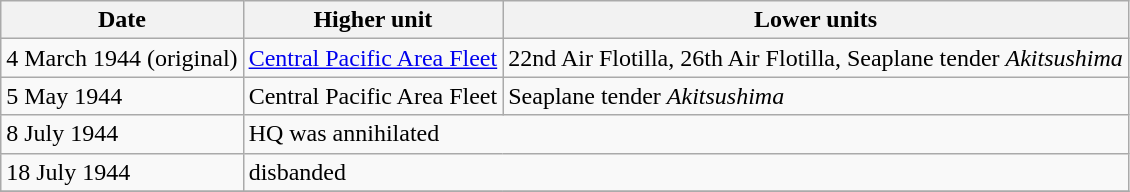<table class="wikitable">
<tr>
<th>Date</th>
<th>Higher unit</th>
<th>Lower units</th>
</tr>
<tr>
<td>4 March 1944 (original)</td>
<td><a href='#'>Central Pacific Area Fleet</a></td>
<td>22nd Air Flotilla, 26th Air Flotilla, Seaplane tender <em>Akitsushima</em></td>
</tr>
<tr>
<td>5 May 1944</td>
<td>Central Pacific Area Fleet</td>
<td>Seaplane tender <em>Akitsushima</em></td>
</tr>
<tr>
<td>8 July 1944</td>
<td colspan="2">HQ was annihilated</td>
</tr>
<tr>
<td>18 July 1944</td>
<td colspan="2">disbanded</td>
</tr>
<tr>
</tr>
</table>
